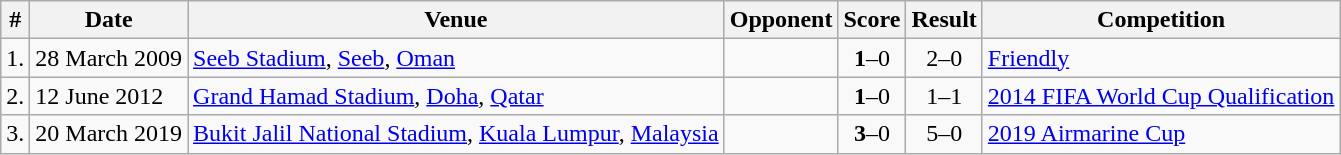<table class="wikitable">
<tr>
<th>#</th>
<th>Date</th>
<th>Venue</th>
<th>Opponent</th>
<th>Score</th>
<th>Result</th>
<th>Competition</th>
</tr>
<tr>
<td>1.</td>
<td>28 March 2009</td>
<td><a href='#'>Seeb Stadium</a>, <a href='#'>Seeb</a>, <a href='#'>Oman</a></td>
<td></td>
<td align=center><strong>1</strong>–0</td>
<td align=center>2–0</td>
<td><a href='#'>Friendly</a></td>
</tr>
<tr>
<td>2.</td>
<td>12 June 2012</td>
<td><a href='#'>Grand Hamad Stadium</a>, <a href='#'>Doha</a>, <a href='#'>Qatar</a></td>
<td></td>
<td align=center><strong>1</strong>–0</td>
<td align=center>1–1</td>
<td><a href='#'>2014 FIFA World Cup Qualification</a></td>
</tr>
<tr>
<td>3.</td>
<td>20 March 2019</td>
<td><a href='#'>Bukit Jalil National Stadium</a>, <a href='#'>Kuala Lumpur</a>, <a href='#'>Malaysia</a></td>
<td></td>
<td align=center><strong>3</strong>–0</td>
<td align=center>5–0</td>
<td><a href='#'>2019 Airmarine Cup</a></td>
</tr>
</table>
